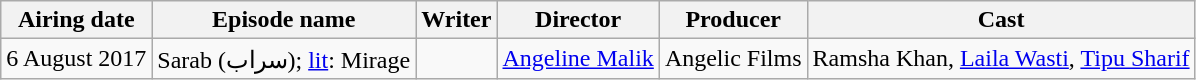<table class="wikitable plainrowheaders">
<tr>
<th>Airing date</th>
<th>Episode name</th>
<th>Writer</th>
<th>Director</th>
<th>Producer</th>
<th>Cast</th>
</tr>
<tr>
<td>6 August 2017</td>
<td>Sarab (سراب); <a href='#'>lit</a>: Mirage</td>
<td></td>
<td><a href='#'>Angeline Malik</a></td>
<td>Angelic Films</td>
<td>Ramsha Khan, <a href='#'>Laila Wasti</a>, <a href='#'>Tipu Sharif</a></td>
</tr>
</table>
